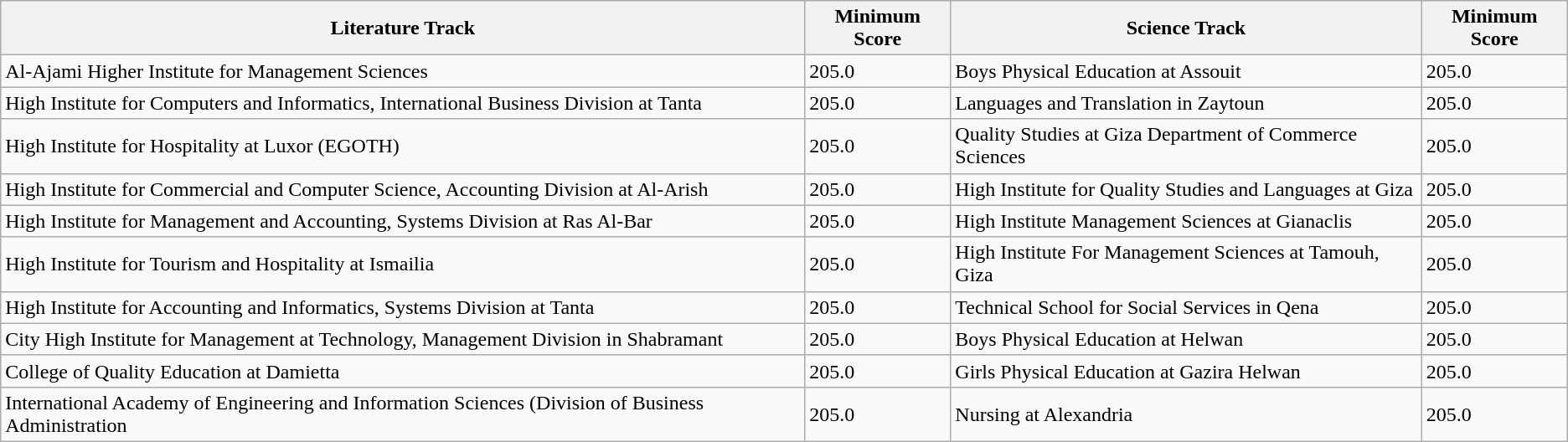<table class="wikitable">
<tr>
<th>Literature Track</th>
<th>Minimum Score</th>
<th>Science Track</th>
<th>Minimum Score</th>
</tr>
<tr>
<td>Al-Ajami Higher Institute for Management Sciences</td>
<td>205.0</td>
<td>Boys Physical Education at Assouit</td>
<td>205.0</td>
</tr>
<tr>
<td>High Institute for Computers and Informatics, International Business Division at Tanta</td>
<td>205.0</td>
<td>Languages and Translation in Zaytoun</td>
<td>205.0</td>
</tr>
<tr>
<td>High Institute for Hospitality at Luxor (EGOTH)</td>
<td>205.0</td>
<td>Quality Studies at Giza Department of Commerce Sciences</td>
<td>205.0</td>
</tr>
<tr>
<td>High Institute for Commercial and Computer Science, Accounting Division at Al-Arish</td>
<td>205.0</td>
<td>High Institute for Quality Studies and Languages at Giza</td>
<td>205.0</td>
</tr>
<tr>
<td>High Institute for Management and Accounting, Systems Division at Ras Al-Bar</td>
<td>205.0</td>
<td>High Institute Management Sciences at Gianaclis</td>
<td>205.0</td>
</tr>
<tr>
<td>High Institute for Tourism and Hospitality at Ismailia</td>
<td>205.0</td>
<td>High Institute For Management Sciences at Tamouh, Giza</td>
<td>205.0</td>
</tr>
<tr>
<td>High Institute for Accounting and Informatics, Systems Division at Tanta</td>
<td>205.0</td>
<td>Technical School for Social Services in Qena</td>
<td>205.0</td>
</tr>
<tr>
<td>City High Institute for Management at Technology, Management Division in Shabramant</td>
<td>205.0</td>
<td>Boys Physical Education at Helwan</td>
<td>205.0</td>
</tr>
<tr>
<td>College of Quality Education at Damietta</td>
<td>205.0</td>
<td>Girls Physical Education at Gazira Helwan</td>
<td>205.0</td>
</tr>
<tr>
<td>International Academy of Engineering and Information Sciences (Division of Business Administration</td>
<td>205.0</td>
<td>Nursing at Alexandria</td>
<td>205.0</td>
</tr>
</table>
